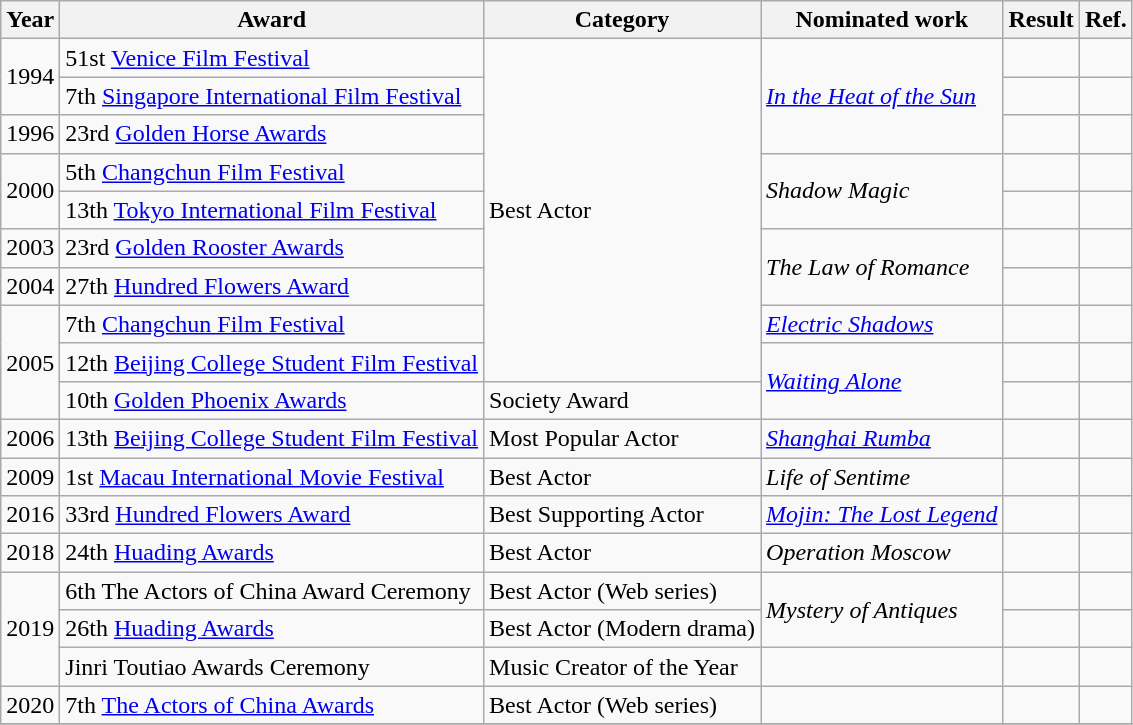<table class="wikitable">
<tr>
<th>Year</th>
<th>Award</th>
<th>Category</th>
<th>Nominated work</th>
<th>Result</th>
<th>Ref.</th>
</tr>
<tr>
<td rowspan=2>1994</td>
<td>51st <a href='#'>Venice Film Festival</a></td>
<td rowspan=9>Best Actor</td>
<td rowspan=3><em><a href='#'>In the Heat of the Sun</a></em></td>
<td></td>
<td></td>
</tr>
<tr>
<td>7th <a href='#'>Singapore International Film Festival</a></td>
<td></td>
<td></td>
</tr>
<tr>
<td>1996</td>
<td>23rd <a href='#'>Golden Horse Awards</a></td>
<td></td>
<td></td>
</tr>
<tr>
<td rowspan=2>2000</td>
<td>5th <a href='#'>Changchun Film Festival</a></td>
<td rowspan=2><em>Shadow Magic</em></td>
<td></td>
<td></td>
</tr>
<tr>
<td>13th <a href='#'>Tokyo International Film Festival</a></td>
<td></td>
<td></td>
</tr>
<tr>
<td>2003</td>
<td>23rd <a href='#'>Golden Rooster Awards</a></td>
<td rowspan=2><em>The Law of Romance</em></td>
<td></td>
<td></td>
</tr>
<tr>
<td>2004</td>
<td>27th <a href='#'>Hundred Flowers Award</a></td>
<td></td>
<td></td>
</tr>
<tr>
<td rowspan=3>2005</td>
<td>7th <a href='#'>Changchun Film Festival</a></td>
<td><em><a href='#'>Electric Shadows</a></em></td>
<td></td>
<td></td>
</tr>
<tr>
<td>12th <a href='#'>Beijing College Student Film Festival</a></td>
<td rowspan=2><em><a href='#'>Waiting Alone</a></em></td>
<td></td>
<td></td>
</tr>
<tr>
<td>10th <a href='#'>Golden Phoenix Awards</a></td>
<td>Society Award</td>
<td></td>
<td></td>
</tr>
<tr>
<td>2006</td>
<td>13th <a href='#'>Beijing College Student Film Festival</a></td>
<td>Most Popular Actor</td>
<td><em><a href='#'>Shanghai Rumba</a></em></td>
<td></td>
<td></td>
</tr>
<tr>
<td>2009</td>
<td>1st <a href='#'>Macau International Movie Festival</a></td>
<td>Best Actor</td>
<td><em>Life of Sentime</em></td>
<td></td>
<td></td>
</tr>
<tr>
<td>2016</td>
<td>33rd <a href='#'>Hundred Flowers Award</a></td>
<td>Best Supporting Actor</td>
<td><em><a href='#'>Mojin: The Lost Legend</a></em></td>
<td></td>
<td></td>
</tr>
<tr>
<td>2018</td>
<td>24th <a href='#'>Huading Awards</a></td>
<td>Best Actor</td>
<td><em>Operation Moscow</em></td>
<td></td>
<td></td>
</tr>
<tr>
<td rowspan=3>2019</td>
<td>6th The Actors of China Award Ceremony</td>
<td>Best Actor (Web series)</td>
<td rowspan=2><em>Mystery of Antiques</em></td>
<td></td>
<td></td>
</tr>
<tr>
<td>26th <a href='#'>Huading Awards</a></td>
<td>Best Actor (Modern drama)</td>
<td></td>
<td></td>
</tr>
<tr>
<td>Jinri Toutiao Awards Ceremony</td>
<td>Music Creator of the Year</td>
<td></td>
<td></td>
<td></td>
</tr>
<tr>
<td>2020</td>
<td>7th <a href='#'>The Actors of China Awards</a></td>
<td>Best Actor (Web series)</td>
<td></td>
<td></td>
<td></td>
</tr>
<tr>
</tr>
</table>
